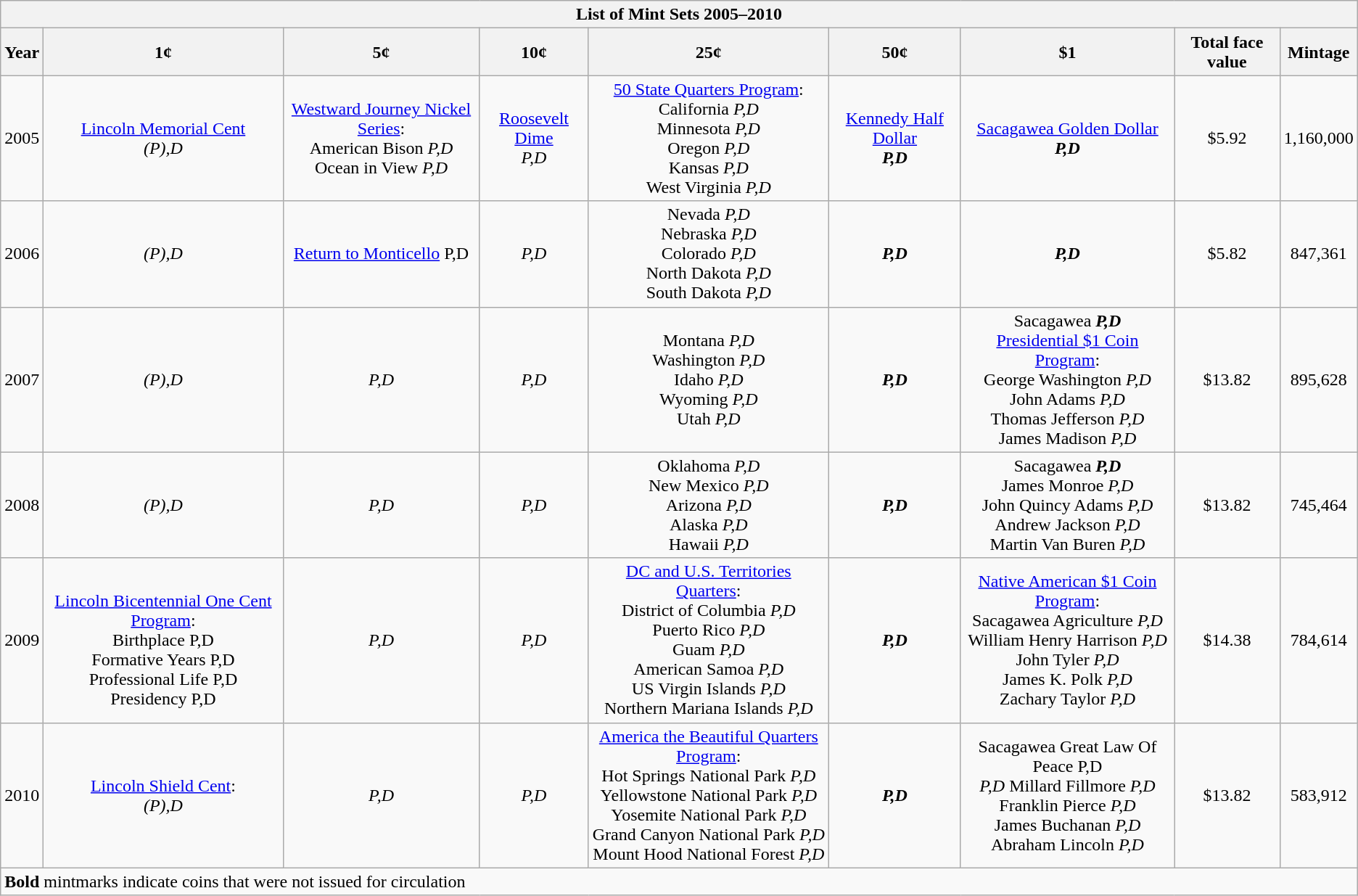<table class="wikitable mw-collapsible mw-collapsed">
<tr>
<th colspan="9">List of Mint Sets 2005–2010</th>
</tr>
<tr>
<th align="center">Year</th>
<th align="center">1¢</th>
<th align="center">5¢</th>
<th align="center">10¢</th>
<th align="center">25¢</th>
<th align="center">50¢</th>
<th align="center">$1</th>
<th align="center">Total face value</th>
<th align="center">Mintage</th>
</tr>
<tr>
<td align="center">2005</td>
<td align="center"><a href='#'>Lincoln Memorial Cent</a><br><em>(P),D</em></td>
<td align="center"><a href='#'>Westward Journey Nickel Series</a>:<br>American Bison <em>P,D</em><br>Ocean in View <em>P,D</em></td>
<td align="center"><a href='#'>Roosevelt Dime</a><br><em>P,D</em></td>
<td align="center"><a href='#'>50 State Quarters Program</a>:<br>California <em>P,D</em><br>Minnesota <em>P,D</em><br>Oregon <em>P,D</em><br>Kansas <em>P,D</em><br>West Virginia <em>P,D</em></td>
<td align="center"><a href='#'>Kennedy Half Dollar</a><br><strong><em>P,D</em></strong></td>
<td align="center"><a href='#'>Sacagawea Golden Dollar</a><br><strong><em>P,D</em></strong></td>
<td align="center">$5.92</td>
<td align="center">1,160,000</td>
</tr>
<tr>
<td align="center">2006</td>
<td align="center"><em>(P),D</em></td>
<td align="center"><a href='#'>Return to Monticello</a> P,D</td>
<td align="center"><em>P,D</em></td>
<td align="center">Nevada <em>P,D</em><br>Nebraska <em>P,D</em><br>Colorado <em>P,D</em><br>North Dakota <em>P,D</em><br>South Dakota <em>P,D</em></td>
<td align="center"><strong><em>P,D</em></strong></td>
<td align="center"><strong><em>P,D</em></strong></td>
<td align="center">$5.82</td>
<td align="center">847,361</td>
</tr>
<tr>
<td align="center">2007</td>
<td align="center"><em>(P),D</em></td>
<td align="center"><em>P,D</em></td>
<td align="center"><em>P,D</em></td>
<td align="center">Montana <em>P,D</em><br>Washington <em>P,D</em><br>Idaho <em>P,D</em><br>Wyoming <em>P,D</em><br>Utah <em>P,D</em></td>
<td align="center"><strong><em>P,D</em></strong></td>
<td align="center">Sacagawea <strong><em>P,D</em></strong><br><a href='#'>Presidential $1 Coin Program</a>:<br>George Washington <em>P,D</em><br>John Adams <em>P,D</em><br>Thomas Jefferson <em>P,D</em><br>James Madison <em>P,D</em></td>
<td align="center">$13.82</td>
<td align="center">895,628</td>
</tr>
<tr>
<td align="center">2008</td>
<td align="center"><em>(P),D</em></td>
<td align="center"><em>P,D</em></td>
<td align="center"><em>P,D</em></td>
<td align="center">Oklahoma <em>P,D</em><br>New Mexico <em>P,D</em><br>Arizona <em>P,D</em><br>Alaska <em>P,D</em><br>Hawaii <em>P,D</em></td>
<td align="center"><strong><em>P,D</em></strong></td>
<td align="center">Sacagawea <strong><em>P,D</em></strong><br>James Monroe <em>P,D</em><br>John Quincy Adams <em>P,D</em><br>Andrew Jackson <em>P,D</em><br>Martin Van Buren <em>P,D</em></td>
<td align="center">$13.82</td>
<td align="center">745,464</td>
</tr>
<tr>
<td align="center">2009</td>
<td align="center"><br><a href='#'>Lincoln Bicentennial One Cent Program</a>:<br>
Birthplace P,D<br>
Formative Years P,D<br>
Professional Life P,D<br>
Presidency P,D</td>
<td align="center"><em>P,D</em></td>
<td align="center"><em>P,D</em></td>
<td align="center"><a href='#'>DC and U.S. Territories Quarters</a>:<br>District of Columbia <em>P,D</em><br>Puerto Rico <em>P,D</em><br>Guam <em>P,D</em><br>American Samoa <em>P,D</em><br>US Virgin Islands <em>P,D</em><br>Northern Mariana Islands <em>P,D</em></td>
<td align="center"><strong><em>P,D</em></strong></td>
<td align="center"><a href='#'>Native American $1 Coin Program</a>:<br>Sacagawea Agriculture <em>P,D</em><br>William Henry Harrison <em>P,D</em><br>John Tyler <em>P,D</em><br>James K. Polk <em>P,D</em><br>Zachary Taylor <em>P,D</em></td>
<td align="center">$14.38</td>
<td align="center">784,614</td>
</tr>
<tr>
<td align="center">2010</td>
<td align="center"><a href='#'>Lincoln Shield Cent</a>:<br> <em>(P),D</em></td>
<td align="center"><em>P,D</em></td>
<td align="center"><em>P,D</em></td>
<td align="center"><a href='#'>America the Beautiful Quarters Program</a>:<br>Hot Springs National Park <em>P,D</em><br>Yellowstone National Park <em>P,D</em><br>Yosemite National Park <em>P,D</em><br>Grand Canyon National Park <em>P,D</em><br>Mount Hood National Forest <em>P,D</em></td>
<td align="center"><strong><em>P,D</em></strong></td>
<td align="center">Sacagawea Great Law Of Peace P,D<br><em>P,D</em>
Millard Fillmore <em>P,D</em><br>Franklin Pierce <em>P,D</em><br>James Buchanan <em>P,D</em><br>Abraham Lincoln <em>P,D</em></td>
<td align="center">$13.82</td>
<td align="center">583,912</td>
</tr>
<tr>
<td colspan="9"><strong>Bold</strong> mintmarks indicate coins that were not issued for circulation</td>
</tr>
</table>
